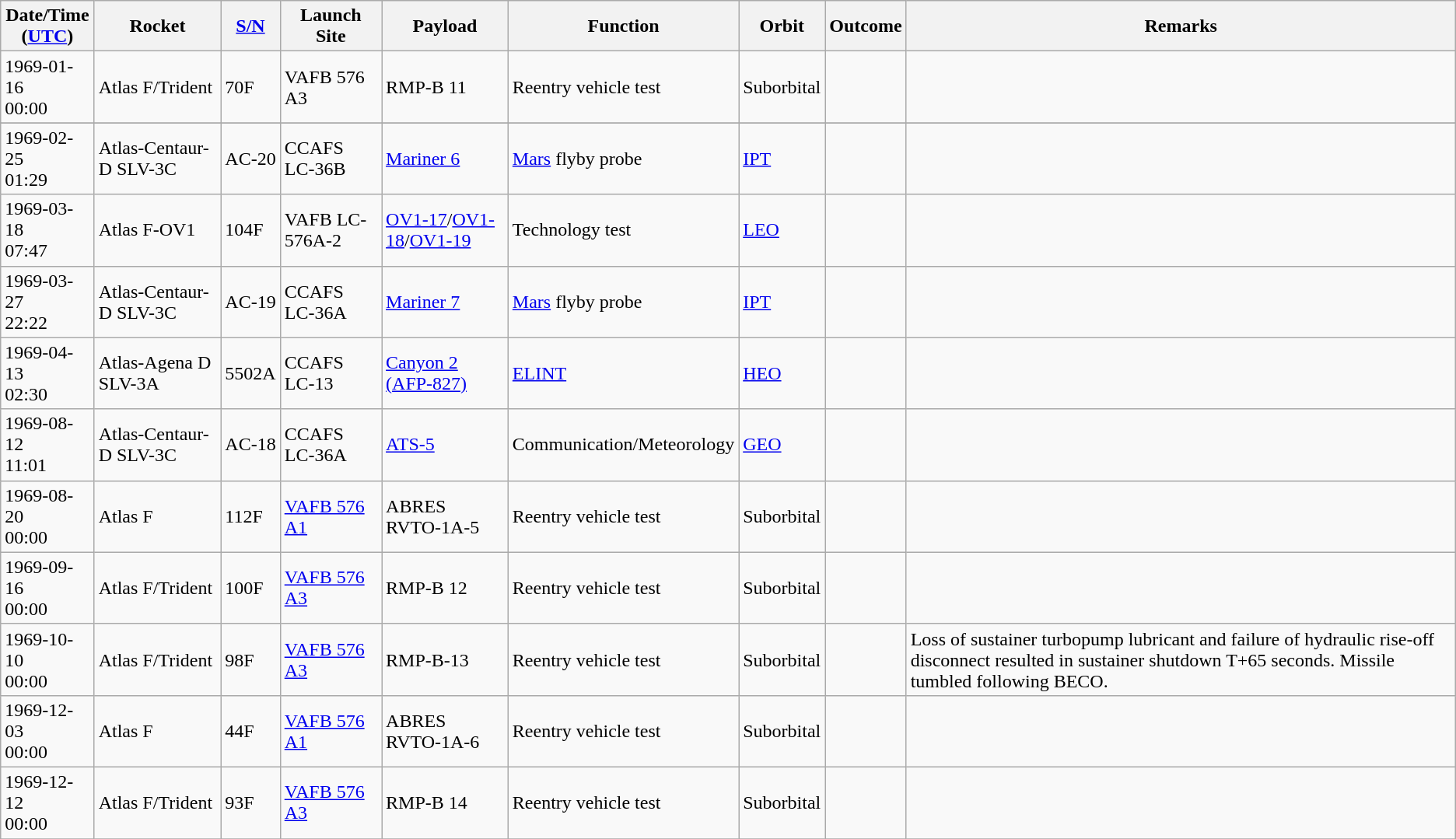<table class="wikitable" style="margin: 1em 1em 1em 0";>
<tr>
<th>Date/Time<br>(<a href='#'>UTC</a>)</th>
<th>Rocket</th>
<th><a href='#'>S/N</a></th>
<th>Launch Site</th>
<th>Payload</th>
<th>Function</th>
<th>Orbit</th>
<th>Outcome</th>
<th>Remarks</th>
</tr>
<tr>
<td>1969-01-16<br>00:00</td>
<td>Atlas F/Trident</td>
<td>70F</td>
<td>VAFB 576 A3</td>
<td>RMP-B 11</td>
<td>Reentry vehicle test</td>
<td>Suborbital</td>
<td></td>
<td></td>
</tr>
<tr>
</tr>
<tr>
<td>1969-02-25<br>01:29</td>
<td>Atlas-Centaur-D SLV-3C</td>
<td>AC-20</td>
<td>CCAFS LC-36B</td>
<td><a href='#'>Mariner 6</a></td>
<td><a href='#'>Mars</a> flyby probe</td>
<td><a href='#'>IPT</a></td>
<td></td>
<td></td>
</tr>
<tr>
<td>1969-03-18<br>07:47</td>
<td>Atlas F-OV1</td>
<td>104F</td>
<td>VAFB LC-576A-2</td>
<td><a href='#'>OV1-17</a>/<a href='#'>OV1-18</a>/<a href='#'>OV1-19</a></td>
<td>Technology test</td>
<td><a href='#'>LEO</a></td>
<td></td>
<td></td>
</tr>
<tr>
<td>1969-03-27<br>22:22</td>
<td>Atlas-Centaur-D SLV-3C</td>
<td>AC-19</td>
<td>CCAFS LC-36A</td>
<td><a href='#'>Mariner 7</a></td>
<td><a href='#'>Mars</a> flyby probe</td>
<td><a href='#'>IPT</a></td>
<td></td>
<td></td>
</tr>
<tr>
<td>1969-04-13<br>02:30</td>
<td>Atlas-Agena D SLV-3A</td>
<td>5502A</td>
<td>CCAFS LC-13</td>
<td><a href='#'>Canyon 2 (AFP-827)</a></td>
<td><a href='#'>ELINT</a></td>
<td><a href='#'>HEO</a></td>
<td></td>
<td></td>
</tr>
<tr>
<td>1969-08-12<br>11:01</td>
<td>Atlas-Centaur-D SLV-3C</td>
<td>AC-18</td>
<td>CCAFS LC-36A</td>
<td><a href='#'>ATS-5</a></td>
<td>Communication/Meteorology</td>
<td><a href='#'>GEO</a></td>
<td></td>
<td></td>
</tr>
<tr>
<td>1969-08-20<br>00:00</td>
<td>Atlas F</td>
<td>112F</td>
<td><a href='#'>VAFB 576 A1</a></td>
<td>ABRES RVTO-1A-5</td>
<td>Reentry vehicle test</td>
<td>Suborbital</td>
<td></td>
<td></td>
</tr>
<tr>
<td>1969-09-16<br>00:00</td>
<td>Atlas F/Trident</td>
<td>100F</td>
<td><a href='#'>VAFB 576 A3</a></td>
<td>RMP-B 12</td>
<td>Reentry vehicle test</td>
<td>Suborbital</td>
<td></td>
<td></td>
</tr>
<tr>
<td>1969-10-10<br>00:00</td>
<td>Atlas F/Trident</td>
<td>98F</td>
<td><a href='#'>VAFB 576 A3</a></td>
<td>RMP-B-13</td>
<td>Reentry vehicle test</td>
<td>Suborbital</td>
<td></td>
<td>Loss of sustainer turbopump lubricant and failure of hydraulic rise-off disconnect resulted in sustainer shutdown T+65 seconds. Missile tumbled following BECO.</td>
</tr>
<tr>
<td>1969-12-03<br>00:00</td>
<td>Atlas F</td>
<td>44F</td>
<td><a href='#'>VAFB 576 A1</a></td>
<td>ABRES RVTO-1A-6</td>
<td>Reentry vehicle test</td>
<td>Suborbital</td>
<td></td>
<td></td>
</tr>
<tr>
<td>1969-12-12<br>00:00</td>
<td>Atlas F/Trident</td>
<td>93F</td>
<td><a href='#'>VAFB 576 A3</a></td>
<td>RMP-B 14</td>
<td>Reentry vehicle test</td>
<td>Suborbital</td>
<td></td>
<td></td>
</tr>
<tr>
</tr>
</table>
